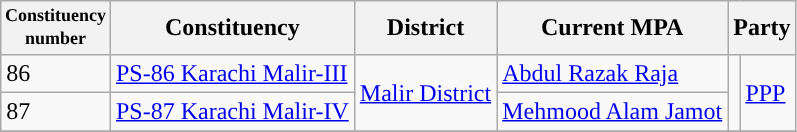<table class="wikitable">
<tr>
<th width="50px" style="font-size:75%">Constituency number</th>
<th>Constituency</th>
<th>District</th>
<th>Current MPA</th>
<th colspan="2">Party</th>
</tr>
<tr>
<td>86</td>
<td><a href='#'>PS-86 Karachi Malir-III</a></td>
<td rowspan="2"><a href='#'>Malir District</a></td>
<td><a href='#'>Abdul Razak Raja</a></td>
<td rowspan="2"></td>
<td rowspan="2"><a href='#'>PPP</a></td>
</tr>
<tr>
<td>87</td>
<td><a href='#'>PS-87 Karachi Malir-IV</a></td>
<td><a href='#'>Mehmood Alam Jamot</a></td>
</tr>
<tr>
</tr>
</table>
